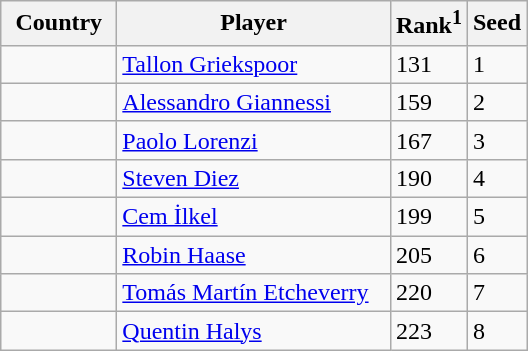<table class="sortable wikitable">
<tr>
<th width="70">Country</th>
<th width="175">Player</th>
<th>Rank<sup>1</sup></th>
<th>Seed</th>
</tr>
<tr>
<td></td>
<td><a href='#'>Tallon Griekspoor</a></td>
<td>131</td>
<td>1</td>
</tr>
<tr>
<td></td>
<td><a href='#'>Alessandro Giannessi</a></td>
<td>159</td>
<td>2</td>
</tr>
<tr>
<td></td>
<td><a href='#'>Paolo Lorenzi</a></td>
<td>167</td>
<td>3</td>
</tr>
<tr>
<td></td>
<td><a href='#'>Steven Diez</a></td>
<td>190</td>
<td>4</td>
</tr>
<tr>
<td></td>
<td><a href='#'>Cem İlkel</a></td>
<td>199</td>
<td>5</td>
</tr>
<tr>
<td></td>
<td><a href='#'>Robin Haase</a></td>
<td>205</td>
<td>6</td>
</tr>
<tr>
<td></td>
<td><a href='#'>Tomás Martín Etcheverry</a></td>
<td>220</td>
<td>7</td>
</tr>
<tr>
<td></td>
<td><a href='#'>Quentin Halys</a></td>
<td>223</td>
<td>8</td>
</tr>
</table>
